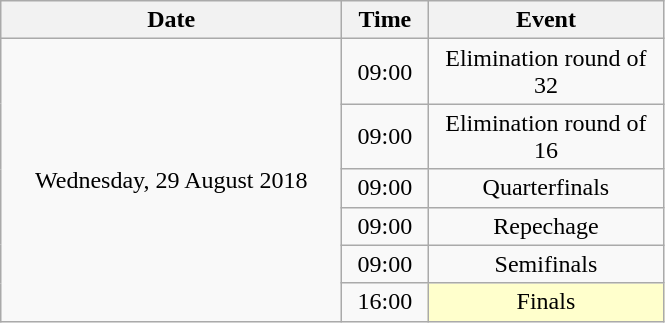<table class = "wikitable" style="text-align:center;">
<tr>
<th width=220>Date</th>
<th width=50>Time</th>
<th width=150>Event</th>
</tr>
<tr>
<td rowspan=6>Wednesday, 29 August 2018</td>
<td>09:00</td>
<td>Elimination round of 32</td>
</tr>
<tr>
<td>09:00</td>
<td>Elimination round of 16</td>
</tr>
<tr>
<td>09:00</td>
<td>Quarterfinals</td>
</tr>
<tr>
<td>09:00</td>
<td>Repechage</td>
</tr>
<tr>
<td>09:00</td>
<td>Semifinals</td>
</tr>
<tr>
<td>16:00</td>
<td bgcolor=ffffcc>Finals</td>
</tr>
</table>
